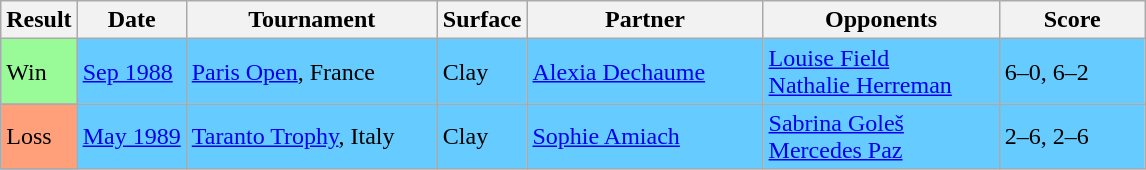<table class="sortable wikitable">
<tr>
<th>Result</th>
<th>Date</th>
<th style="width:160px">Tournament</th>
<th style="width:50px">Surface</th>
<th style="width:150px">Partner</th>
<th style="width:150px">Opponents</th>
<th style="width:90px" class="unsortable">Score</th>
</tr>
<tr style="background:#6cf;">
<td style="background:#98fb98;">Win</td>
<td><a href='#'>Sep 1988</a></td>
<td><a href='#'>Paris Open</a>, France</td>
<td>Clay</td>
<td> <a href='#'>Alexia Dechaume</a></td>
<td> <a href='#'>Louise Field</a> <br>  <a href='#'>Nathalie Herreman</a></td>
<td>6–0, 6–2</td>
</tr>
<tr style="background:#6cf;">
<td bgcolor="#FFA07A">Loss</td>
<td><a href='#'>May 1989</a></td>
<td><a href='#'>Taranto Trophy</a>, Italy</td>
<td>Clay</td>
<td> <a href='#'>Sophie Amiach</a></td>
<td> <a href='#'>Sabrina Goleš</a> <br>  <a href='#'>Mercedes Paz</a></td>
<td>2–6, 2–6</td>
</tr>
</table>
